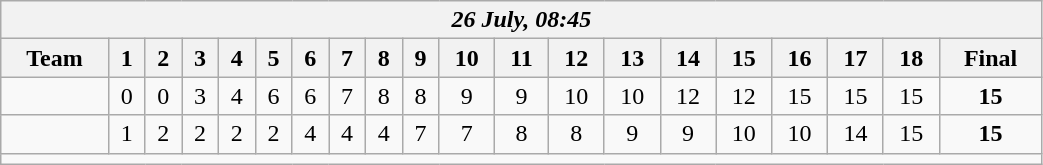<table class=wikitable style="text-align:center; width: 55%">
<tr>
<th colspan=20><em>26 July, 08:45</em></th>
</tr>
<tr>
<th>Team</th>
<th>1</th>
<th>2</th>
<th>3</th>
<th>4</th>
<th>5</th>
<th>6</th>
<th>7</th>
<th>8</th>
<th>9</th>
<th>10</th>
<th>11</th>
<th>12</th>
<th>13</th>
<th>14</th>
<th>15</th>
<th>16</th>
<th>17</th>
<th>18</th>
<th>Final</th>
</tr>
<tr>
<td align=left></td>
<td>0</td>
<td>0</td>
<td>3</td>
<td>4</td>
<td>6</td>
<td>6</td>
<td>7</td>
<td>8</td>
<td>8</td>
<td>9</td>
<td>9</td>
<td>10</td>
<td>10</td>
<td>12</td>
<td>12</td>
<td>15</td>
<td>15</td>
<td>15</td>
<td><strong>15</strong></td>
</tr>
<tr>
<td align=left></td>
<td>1</td>
<td>2</td>
<td>2</td>
<td>2</td>
<td>2</td>
<td>4</td>
<td>4</td>
<td>4</td>
<td>7</td>
<td>7</td>
<td>8</td>
<td>8</td>
<td>9</td>
<td>9</td>
<td>10</td>
<td>10</td>
<td>14</td>
<td>15</td>
<td><strong>15</strong></td>
</tr>
<tr>
<td colspan=20></td>
</tr>
</table>
